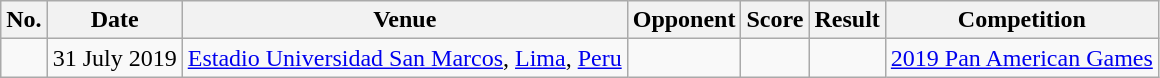<table class="wikitable">
<tr>
<th>No.</th>
<th>Date</th>
<th>Venue</th>
<th>Opponent</th>
<th>Score</th>
<th>Result</th>
<th>Competition</th>
</tr>
<tr>
<td></td>
<td>31 July 2019</td>
<td><a href='#'>Estadio Universidad San Marcos</a>, <a href='#'>Lima</a>, <a href='#'>Peru</a></td>
<td></td>
<td></td>
<td></td>
<td><a href='#'>2019 Pan American Games</a></td>
</tr>
</table>
